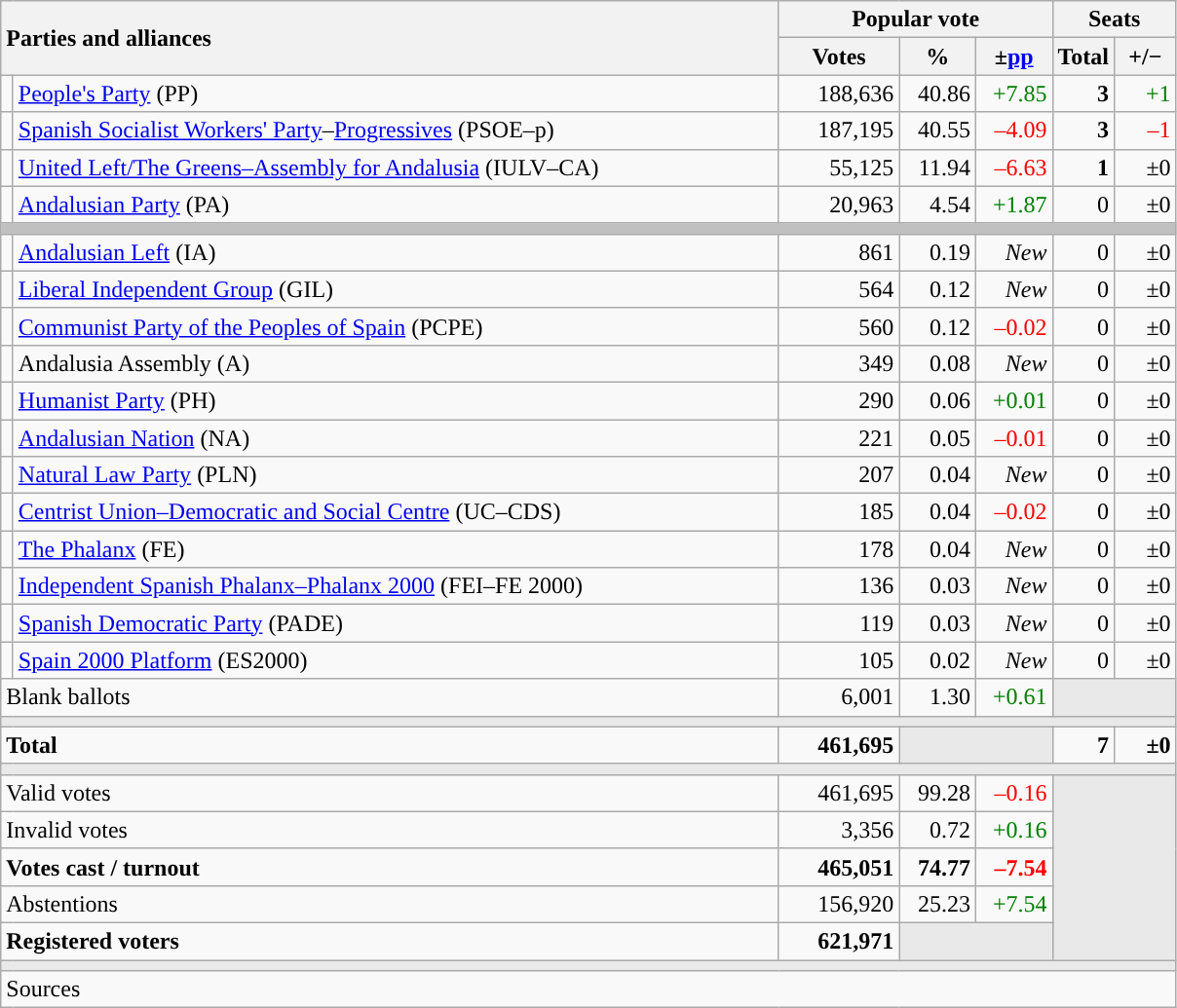<table class="wikitable" style="text-align:right;">
<tr>
<th style="text-align:left;" rowspan="2" colspan="2" width="525">Parties and alliances</th>
<th colspan="3">Popular vote</th>
<th colspan="2">Seats</th>
</tr>
<tr>
<th width="75">Votes</th>
<th width="45">%</th>
<th width="45">±<a href='#'>pp</a></th>
<th width="35">Total</th>
<th width="35">+/−</th>
</tr>
<tr>
<td width="1" style="color:inherit;background:"></td>
<td align="left"><a href='#'>People's Party</a> (PP)</td>
<td>188,636</td>
<td>40.86</td>
<td style="color:green;">+7.85</td>
<td><strong>3</strong></td>
<td style="color:green;">+1</td>
</tr>
<tr>
<td style="color:inherit;background:"></td>
<td align="left"><a href='#'>Spanish Socialist Workers' Party</a>–<a href='#'>Progressives</a> (PSOE–p)</td>
<td>187,195</td>
<td>40.55</td>
<td style="color:red;">–4.09</td>
<td><strong>3</strong></td>
<td style="color:red;">–1</td>
</tr>
<tr>
<td style="color:inherit;background:"></td>
<td align="left"><a href='#'>United Left/The Greens–Assembly for Andalusia</a> (IULV–CA)</td>
<td>55,125</td>
<td>11.94</td>
<td style="color:red;">–6.63</td>
<td><strong>1</strong></td>
<td>±0</td>
</tr>
<tr>
<td style="color:inherit;background:"></td>
<td align="left"><a href='#'>Andalusian Party</a> (PA)</td>
<td>20,963</td>
<td>4.54</td>
<td style="color:green;">+1.87</td>
<td>0</td>
<td>±0</td>
</tr>
<tr>
<td colspan="7" bgcolor="#C0C0C0"></td>
</tr>
<tr>
<td style="color:inherit;background:"></td>
<td align="left"><a href='#'>Andalusian Left</a> (IA)</td>
<td>861</td>
<td>0.19</td>
<td><em>New</em></td>
<td>0</td>
<td>±0</td>
</tr>
<tr>
<td style="color:inherit;background:"></td>
<td align="left"><a href='#'>Liberal Independent Group</a> (GIL)</td>
<td>564</td>
<td>0.12</td>
<td><em>New</em></td>
<td>0</td>
<td>±0</td>
</tr>
<tr>
<td style="color:inherit;background:"></td>
<td align="left"><a href='#'>Communist Party of the Peoples of Spain</a> (PCPE)</td>
<td>560</td>
<td>0.12</td>
<td style="color:red;">–0.02</td>
<td>0</td>
<td>±0</td>
</tr>
<tr>
<td style="color:inherit;background:"></td>
<td align="left">Andalusia Assembly (A)</td>
<td>349</td>
<td>0.08</td>
<td><em>New</em></td>
<td>0</td>
<td>±0</td>
</tr>
<tr>
<td style="color:inherit;background:"></td>
<td align="left"><a href='#'>Humanist Party</a> (PH)</td>
<td>290</td>
<td>0.06</td>
<td style="color:green;">+0.01</td>
<td>0</td>
<td>±0</td>
</tr>
<tr>
<td style="color:inherit;background:"></td>
<td align="left"><a href='#'>Andalusian Nation</a> (NA)</td>
<td>221</td>
<td>0.05</td>
<td style="color:red;">–0.01</td>
<td>0</td>
<td>±0</td>
</tr>
<tr>
<td style="color:inherit;background:"></td>
<td align="left"><a href='#'>Natural Law Party</a> (PLN)</td>
<td>207</td>
<td>0.04</td>
<td><em>New</em></td>
<td>0</td>
<td>±0</td>
</tr>
<tr>
<td style="color:inherit;background:"></td>
<td align="left"><a href='#'>Centrist Union–Democratic and Social Centre</a> (UC–CDS)</td>
<td>185</td>
<td>0.04</td>
<td style="color:red;">–0.02</td>
<td>0</td>
<td>±0</td>
</tr>
<tr>
<td style="color:inherit;background:"></td>
<td align="left"><a href='#'>The Phalanx</a> (FE)</td>
<td>178</td>
<td>0.04</td>
<td><em>New</em></td>
<td>0</td>
<td>±0</td>
</tr>
<tr>
<td style="color:inherit;background:"></td>
<td align="left"><a href='#'>Independent Spanish Phalanx–Phalanx 2000</a> (FEI–FE 2000)</td>
<td>136</td>
<td>0.03</td>
<td><em>New</em></td>
<td>0</td>
<td>±0</td>
</tr>
<tr>
<td style="color:inherit;background:"></td>
<td align="left"><a href='#'>Spanish Democratic Party</a> (PADE)</td>
<td>119</td>
<td>0.03</td>
<td><em>New</em></td>
<td>0</td>
<td>±0</td>
</tr>
<tr>
<td style="color:inherit;background:"></td>
<td align="left"><a href='#'>Spain 2000 Platform</a> (ES2000)</td>
<td>105</td>
<td>0.02</td>
<td><em>New</em></td>
<td>0</td>
<td>±0</td>
</tr>
<tr>
<td align="left" colspan="2">Blank ballots</td>
<td>6,001</td>
<td>1.30</td>
<td style="color:green;">+0.61</td>
<td bgcolor="#E9E9E9" colspan="2"></td>
</tr>
<tr>
<td colspan="7" bgcolor="#E9E9E9"></td>
</tr>
<tr style="font-weight:bold;">
<td align="left" colspan="2">Total</td>
<td>461,695</td>
<td bgcolor="#E9E9E9" colspan="2"></td>
<td>7</td>
<td>±0</td>
</tr>
<tr>
<td colspan="7" bgcolor="#E9E9E9"></td>
</tr>
<tr>
<td align="left" colspan="2">Valid votes</td>
<td>461,695</td>
<td>99.28</td>
<td style="color:red;">–0.16</td>
<td bgcolor="#E9E9E9" colspan="2" rowspan="5"></td>
</tr>
<tr>
<td align="left" colspan="2">Invalid votes</td>
<td>3,356</td>
<td>0.72</td>
<td style="color:green;">+0.16</td>
</tr>
<tr style="font-weight:bold;">
<td align="left" colspan="2">Votes cast / turnout</td>
<td>465,051</td>
<td>74.77</td>
<td style="color:red;">–7.54</td>
</tr>
<tr>
<td align="left" colspan="2">Abstentions</td>
<td>156,920</td>
<td>25.23</td>
<td style="color:green;">+7.54</td>
</tr>
<tr style="font-weight:bold;">
<td align="left" colspan="2">Registered voters</td>
<td>621,971</td>
<td bgcolor="#E9E9E9" colspan="2"></td>
</tr>
<tr>
<td colspan="7" bgcolor="#E9E9E9"></td>
</tr>
<tr>
<td align="left" colspan="7">Sources</td>
</tr>
</table>
